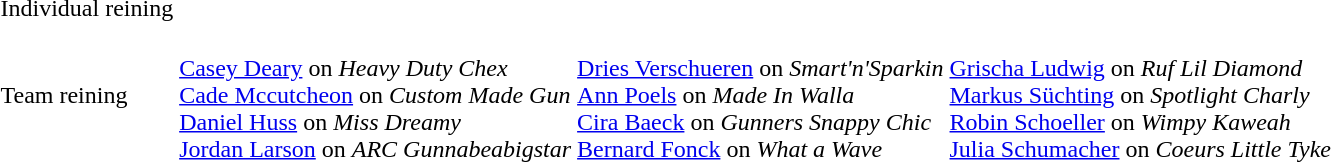<table>
<tr>
<td>Individual reining<br></td>
<td></td>
<td></td>
<td></td>
</tr>
<tr>
<td>Team reining<br></td>
<td><br><a href='#'>Casey Deary</a> on <em>Heavy Duty Chex</em><br><a href='#'>Cade Mccutcheon</a> on <em>Custom Made Gun</em><br><a href='#'>Daniel Huss</a> on <em>Miss Dreamy</em><br><a href='#'>Jordan Larson</a> on <em>ARC Gunnabeabigstar</em></td>
<td><br><a href='#'>Dries Verschueren</a> on <em>Smart'n'Sparkin</em><br><a href='#'>Ann Poels</a> on <em>Made In Walla</em><br><a href='#'>Cira Baeck</a> on <em>Gunners Snappy Chic</em><br><a href='#'>Bernard Fonck</a> on <em>What a Wave</em></td>
<td><br><a href='#'>Grischa Ludwig</a> on <em>Ruf Lil Diamond</em><br><a href='#'>Markus Süchting</a> on <em>Spotlight Charly</em><br><a href='#'>Robin Schoeller</a> on <em>Wimpy Kaweah</em><br><a href='#'>Julia Schumacher</a> on <em>Coeurs Little Tyke</em></td>
</tr>
</table>
